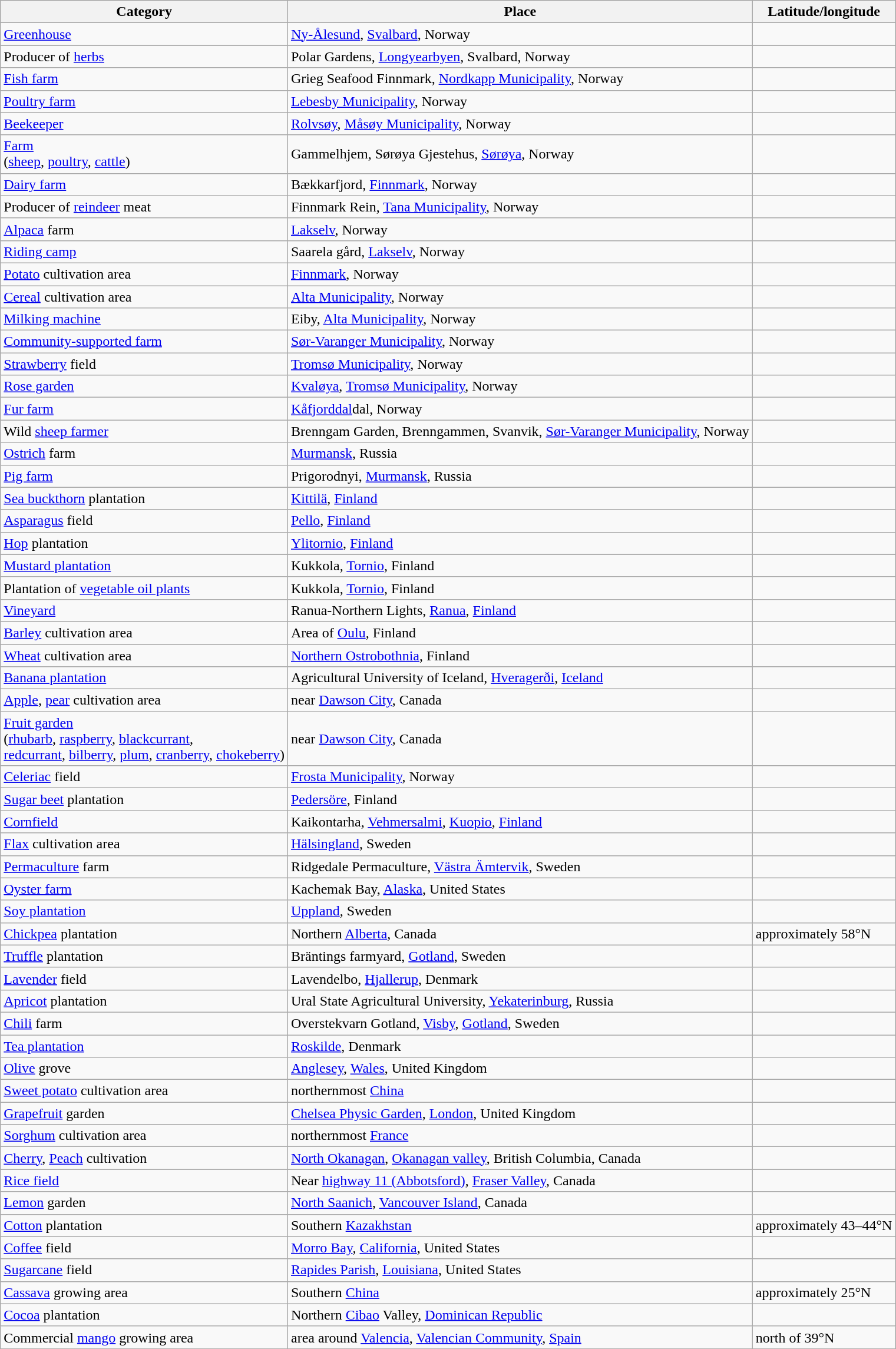<table class="wikitable">
<tr>
<th>Category</th>
<th>Place</th>
<th>Latitude/longitude</th>
</tr>
<tr>
<td><a href='#'>Greenhouse</a></td>
<td><a href='#'>Ny-Ålesund</a>, <a href='#'>Svalbard</a>, Norway</td>
<td></td>
</tr>
<tr>
<td>Producer of <a href='#'>herbs</a></td>
<td>Polar Gardens, <a href='#'>Longyearbyen</a>, Svalbard, Norway</td>
<td></td>
</tr>
<tr>
<td><a href='#'>Fish farm</a></td>
<td>Grieg Seafood Finnmark, <a href='#'>Nordkapp Municipality</a>, Norway</td>
<td></td>
</tr>
<tr>
<td><a href='#'>Poultry farm</a></td>
<td><a href='#'>Lebesby Municipality</a>, Norway</td>
<td></td>
</tr>
<tr>
<td><a href='#'>Beekeeper</a></td>
<td><a href='#'>Rolvsøy</a>, <a href='#'>Måsøy Municipality</a>, Norway</td>
<td></td>
</tr>
<tr>
<td><a href='#'>Farm</a><br>(<a href='#'>sheep</a>, <a href='#'>poultry</a>, <a href='#'>cattle</a>)</td>
<td>Gammelhjem, Sørøya Gjestehus, <a href='#'>Sørøya</a>, Norway</td>
<td></td>
</tr>
<tr>
<td><a href='#'>Dairy farm</a></td>
<td>Bækkarfjord, <a href='#'>Finnmark</a>, Norway</td>
<td></td>
</tr>
<tr>
<td>Producer of <a href='#'>reindeer</a> meat</td>
<td>Finnmark Rein, <a href='#'>Tana Municipality</a>, Norway</td>
<td></td>
</tr>
<tr>
<td><a href='#'>Alpaca</a> farm</td>
<td><a href='#'>Lakselv</a>, Norway</td>
<td></td>
</tr>
<tr>
<td><a href='#'>Riding camp</a></td>
<td>Saarela gård, <a href='#'>Lakselv</a>, Norway</td>
<td></td>
</tr>
<tr>
<td><a href='#'>Potato</a> cultivation area</td>
<td><a href='#'>Finnmark</a>, Norway</td>
<td></td>
</tr>
<tr>
<td><a href='#'>Cereal</a> cultivation area</td>
<td><a href='#'>Alta Municipality</a>, Norway</td>
<td></td>
</tr>
<tr>
<td><a href='#'>Milking machine</a></td>
<td>Eiby, <a href='#'>Alta Municipality</a>, Norway</td>
<td></td>
</tr>
<tr>
<td><a href='#'>Community-supported farm</a></td>
<td><a href='#'>Sør-Varanger Municipality</a>, Norway</td>
<td></td>
</tr>
<tr>
<td><a href='#'>Strawberry</a> field</td>
<td><a href='#'>Tromsø Municipality</a>, Norway</td>
<td></td>
</tr>
<tr>
<td><a href='#'>Rose garden</a></td>
<td><a href='#'>Kvaløya</a>, <a href='#'>Tromsø Municipality</a>, Norway</td>
<td></td>
</tr>
<tr>
<td><a href='#'>Fur farm</a></td>
<td><a href='#'>Kåfjorddal</a>dal, Norway</td>
<td></td>
</tr>
<tr>
<td>Wild <a href='#'>sheep farmer</a></td>
<td>Brenngam Garden, Brenngammen, Svanvik, <a href='#'>Sør-Varanger Municipality</a>, Norway</td>
<td></td>
</tr>
<tr>
<td><a href='#'>Ostrich</a> farm</td>
<td><a href='#'>Murmansk</a>, Russia</td>
<td></td>
</tr>
<tr>
<td><a href='#'>Pig farm</a></td>
<td>Prigorodnyi, <a href='#'>Murmansk</a>, Russia</td>
<td></td>
</tr>
<tr>
<td><a href='#'>Sea buckthorn</a> plantation</td>
<td><a href='#'>Kittilä</a>, <a href='#'>Finland</a></td>
<td> </td>
</tr>
<tr>
<td><a href='#'>Asparagus</a> field</td>
<td><a href='#'>Pello</a>, <a href='#'>Finland</a></td>
<td> </td>
</tr>
<tr>
<td><a href='#'>Hop</a> plantation</td>
<td><a href='#'>Ylitornio</a>, <a href='#'>Finland</a></td>
<td></td>
</tr>
<tr>
<td><a href='#'>Mustard plantation</a></td>
<td>Kukkola, <a href='#'>Tornio</a>, Finland</td>
<td></td>
</tr>
<tr>
<td>Plantation of <a href='#'>vegetable oil plants</a></td>
<td>Kukkola, <a href='#'>Tornio</a>, Finland</td>
<td></td>
</tr>
<tr>
<td><a href='#'>Vineyard</a></td>
<td>Ranua-Northern Lights, <a href='#'>Ranua</a>, <a href='#'>Finland</a></td>
<td></td>
</tr>
<tr>
<td><a href='#'>Barley</a> cultivation area</td>
<td>Area of <a href='#'>Oulu</a>, Finland</td>
<td></td>
</tr>
<tr>
<td><a href='#'>Wheat</a> cultivation area</td>
<td><a href='#'>Northern Ostrobothnia</a>, Finland</td>
<td></td>
</tr>
<tr>
<td><a href='#'>Banana plantation</a></td>
<td>Agricultural University of Iceland, <a href='#'>Hveragerði</a>, <a href='#'>Iceland</a></td>
<td></td>
</tr>
<tr>
<td><a href='#'>Apple</a>, <a href='#'>pear</a> cultivation area</td>
<td>near <a href='#'>Dawson City</a>, Canada</td>
<td></td>
</tr>
<tr>
<td><a href='#'>Fruit garden</a><br>(<a href='#'>rhubarb</a>, <a href='#'>raspberry</a>, <a href='#'>blackcurrant</a>,<br><a href='#'>redcurrant</a>, <a href='#'>bilberry</a>, <a href='#'>plum</a>, <a href='#'>cranberry</a>, <a href='#'>chokeberry</a>)</td>
<td>near <a href='#'>Dawson City</a>, Canada</td>
<td></td>
</tr>
<tr>
<td><a href='#'>Celeriac</a> field</td>
<td><a href='#'>Frosta Municipality</a>, Norway</td>
<td></td>
</tr>
<tr>
<td><a href='#'>Sugar beet</a> plantation</td>
<td><a href='#'>Pedersöre</a>, Finland</td>
<td></td>
</tr>
<tr>
<td><a href='#'>Cornfield</a></td>
<td>Kaikontarha, <a href='#'>Vehmersalmi</a>, <a href='#'>Kuopio</a>, <a href='#'>Finland</a></td>
<td></td>
</tr>
<tr>
<td><a href='#'>Flax</a> cultivation area</td>
<td><a href='#'>Hälsingland</a>, Sweden</td>
<td></td>
</tr>
<tr>
<td><a href='#'>Permaculture</a> farm</td>
<td>Ridgedale Permaculture, <a href='#'>Västra Ämtervik</a>, Sweden</td>
<td></td>
</tr>
<tr>
<td><a href='#'>Oyster farm</a></td>
<td>Kachemak Bay, <a href='#'>Alaska</a>, United States</td>
<td></td>
</tr>
<tr>
<td><a href='#'>Soy plantation</a></td>
<td><a href='#'>Uppland</a>, Sweden</td>
<td></td>
</tr>
<tr>
<td><a href='#'>Chickpea</a> plantation</td>
<td>Northern <a href='#'>Alberta</a>, Canada</td>
<td>approximately 58°N</td>
</tr>
<tr>
<td><a href='#'>Truffle</a> plantation</td>
<td>Bräntings farmyard, <a href='#'>Gotland</a>, Sweden</td>
<td></td>
</tr>
<tr>
<td><a href='#'>Lavender</a> field</td>
<td>Lavendelbo, <a href='#'>Hjallerup</a>, Denmark</td>
<td></td>
</tr>
<tr>
<td><a href='#'>Apricot</a> plantation</td>
<td>Ural State Agricultural University, <a href='#'>Yekaterinburg</a>, Russia</td>
<td></td>
</tr>
<tr>
<td><a href='#'>Chili</a> farm</td>
<td>Overstekvarn Gotland, <a href='#'>Visby</a>, <a href='#'>Gotland</a>, Sweden</td>
<td></td>
</tr>
<tr>
<td><a href='#'>Tea plantation</a></td>
<td><a href='#'>Roskilde</a>, Denmark</td>
<td></td>
</tr>
<tr>
<td><a href='#'>Olive</a> grove</td>
<td><a href='#'>Anglesey</a>, <a href='#'>Wales</a>, United Kingdom</td>
<td> </td>
</tr>
<tr>
<td><a href='#'>Sweet potato</a> cultivation area</td>
<td>northernmost <a href='#'>China</a></td>
<td></td>
</tr>
<tr>
<td><a href='#'>Grapefruit</a> garden</td>
<td><a href='#'>Chelsea Physic Garden</a>, <a href='#'>London</a>, United Kingdom</td>
<td></td>
</tr>
<tr>
<td><a href='#'>Sorghum</a> cultivation area</td>
<td>northernmost <a href='#'>France</a></td>
<td></td>
</tr>
<tr>
<td><a href='#'>Cherry</a>, <a href='#'>Peach</a> cultivation</td>
<td><a href='#'>North Okanagan</a>, <a href='#'>Okanagan valley</a>, British Columbia, Canada</td>
<td></td>
</tr>
<tr>
<td><a href='#'>Rice field</a></td>
<td>Near <a href='#'>highway 11 (Abbotsford)</a>, <a href='#'>Fraser Valley</a>, Canada</td>
<td></td>
</tr>
<tr>
<td><a href='#'>Lemon</a> garden</td>
<td><a href='#'>North Saanich</a>, <a href='#'>Vancouver Island</a>, Canada</td>
<td></td>
</tr>
<tr>
<td><a href='#'>Cotton</a> plantation</td>
<td>Southern <a href='#'>Kazakhstan</a></td>
<td>approximately 43–44°N</td>
</tr>
<tr>
<td><a href='#'>Coffee</a> field</td>
<td><a href='#'>Morro Bay</a>, <a href='#'>California</a>, United States</td>
<td> </td>
</tr>
<tr>
<td><a href='#'>Sugarcane</a> field</td>
<td><a href='#'>Rapides Parish</a>, <a href='#'>Louisiana</a>, United States</td>
<td> </td>
</tr>
<tr>
<td><a href='#'>Cassava</a> growing area</td>
<td>Southern <a href='#'>China</a></td>
<td>approximately 25°N</td>
</tr>
<tr>
<td><a href='#'>Cocoa</a> plantation</td>
<td>Northern <a href='#'>Cibao</a> Valley, <a href='#'>Dominican Republic</a></td>
<td> </td>
</tr>
<tr>
<td>Commercial <a href='#'>mango</a> growing area</td>
<td>area around <a href='#'>Valencia</a>, <a href='#'>Valencian Community</a>, <a href='#'>Spain</a></td>
<td>north of 39°N</td>
</tr>
</table>
